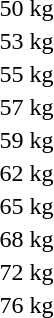<table>
<tr>
<td rowspan=2>50 kg<br></td>
<td rowspan=2></td>
<td rowspan=2></td>
<td></td>
</tr>
<tr>
<td></td>
</tr>
<tr>
<td rowspan=2>53 kg<br></td>
<td rowspan=2></td>
<td rowspan=2></td>
<td></td>
</tr>
<tr>
<td></td>
</tr>
<tr>
<td rowspan=2>55 kg<br></td>
<td rowspan=2></td>
<td rowspan=2></td>
<td></td>
</tr>
<tr>
<td></td>
</tr>
<tr>
<td rowspan=2>57 kg<br></td>
<td rowspan=2></td>
<td rowspan=2></td>
<td></td>
</tr>
<tr>
<td></td>
</tr>
<tr>
<td rowspan=2>59 kg<br></td>
<td rowspan=2></td>
<td rowspan=2></td>
<td></td>
</tr>
<tr>
<td></td>
</tr>
<tr>
<td rowspan=2>62 kg<br></td>
<td rowspan=2></td>
<td rowspan=2></td>
<td></td>
</tr>
<tr>
<td></td>
</tr>
<tr>
<td rowspan=2>65 kg<br></td>
<td rowspan=2></td>
<td rowspan=2></td>
<td></td>
</tr>
<tr>
<td></td>
</tr>
<tr>
<td rowspan=2>68 kg<br></td>
<td rowspan=2></td>
<td rowspan=2></td>
<td></td>
</tr>
<tr>
<td></td>
</tr>
<tr>
<td rowspan=2>72 kg<br></td>
<td rowspan=2></td>
<td rowspan=2></td>
<td></td>
</tr>
<tr>
<td></td>
</tr>
<tr>
<td rowspan=2>76 kg<br></td>
<td rowspan=2></td>
<td rowspan=2></td>
<td></td>
</tr>
<tr>
<td></td>
</tr>
</table>
